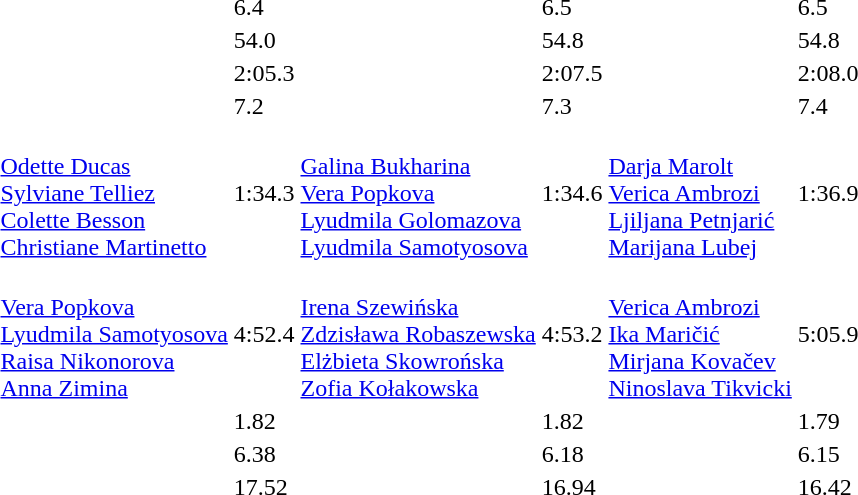<table>
<tr>
<td></td>
<td></td>
<td>6.4</td>
<td></td>
<td>6.5</td>
<td></td>
<td>6.5</td>
</tr>
<tr>
<td></td>
<td></td>
<td>54.0 </td>
<td></td>
<td>54.8</td>
<td></td>
<td>54.8</td>
</tr>
<tr>
<td></td>
<td></td>
<td>2:05.3 </td>
<td></td>
<td>2:07.5</td>
<td></td>
<td>2:08.0</td>
</tr>
<tr>
<td></td>
<td></td>
<td>7.2</td>
<td></td>
<td>7.3</td>
<td></td>
<td>7.4</td>
</tr>
<tr>
<td></td>
<td><br><a href='#'>Odette Ducas</a><br><a href='#'>Sylviane Telliez</a><br><a href='#'>Colette Besson</a><br><a href='#'>Christiane Martinetto</a></td>
<td>1:34.3</td>
<td><br><a href='#'>Galina Bukharina</a><br><a href='#'>Vera Popkova</a><br><a href='#'>Lyudmila Golomazova</a><br><a href='#'>Lyudmila Samotyosova</a></td>
<td>1:34.6</td>
<td><br><a href='#'>Darja Marolt</a><br><a href='#'>Verica Ambrozi</a><br><a href='#'>Ljiljana Petnjarić</a><br><a href='#'>Marijana Lubej</a></td>
<td>1:36.9</td>
</tr>
<tr>
<td></td>
<td><br><a href='#'>Vera Popkova</a><br><a href='#'>Lyudmila Samotyosova</a><br><a href='#'>Raisa Nikonorova</a><br><a href='#'>Anna Zimina</a></td>
<td>4:52.4</td>
<td><br><a href='#'>Irena Szewińska</a><br><a href='#'>Zdzisława Robaszewska</a><br><a href='#'>Elżbieta Skowrońska</a><br><a href='#'>Zofia Kołakowska</a></td>
<td>4:53.2</td>
<td><br><a href='#'>Verica Ambrozi</a><br><a href='#'>Ika Maričić</a><br><a href='#'>Mirjana Kovačev</a><br><a href='#'>Ninoslava Tikvicki</a></td>
<td>5:05.9</td>
</tr>
<tr>
<td></td>
<td></td>
<td>1.82</td>
<td></td>
<td>1.82</td>
<td></td>
<td>1.79</td>
</tr>
<tr>
<td></td>
<td></td>
<td>6.38</td>
<td></td>
<td>6.18</td>
<td></td>
<td>6.15</td>
</tr>
<tr>
<td></td>
<td></td>
<td>17.52</td>
<td></td>
<td>16.94</td>
<td></td>
<td>16.42</td>
</tr>
</table>
